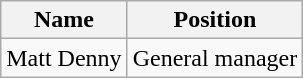<table class="wikitable">
<tr>
<th>Name</th>
<th>Position</th>
</tr>
<tr>
<td> Matt Denny</td>
<td>General manager</td>
</tr>
</table>
